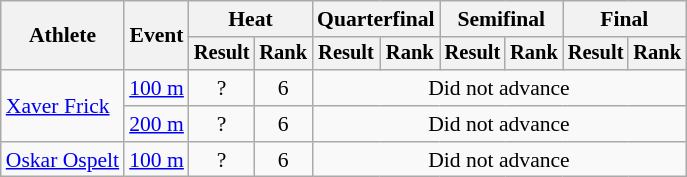<table class="wikitable" style="font-size:90%">
<tr>
<th rowspan="2">Athlete</th>
<th rowspan="2">Event</th>
<th colspan="2">Heat</th>
<th colspan="2">Quarterfinal</th>
<th colspan="2">Semifinal</th>
<th colspan="2">Final</th>
</tr>
<tr style="font-size:95%">
<th>Result</th>
<th>Rank</th>
<th>Result</th>
<th>Rank</th>
<th>Result</th>
<th>Rank</th>
<th>Result</th>
<th>Rank</th>
</tr>
<tr align=center>
<td align=left rowspan=2><a href='#'>Xaver Frick</a></td>
<td align=left><a href='#'>100 m</a></td>
<td>?</td>
<td>6</td>
<td colspan=6>Did not advance</td>
</tr>
<tr align=center>
<td align=left><a href='#'>200 m</a></td>
<td>?</td>
<td>6</td>
<td colspan=6>Did not advance</td>
</tr>
<tr align=center>
<td align=left><a href='#'>Oskar Ospelt</a></td>
<td align=left><a href='#'>100 m</a></td>
<td>?</td>
<td>6</td>
<td colspan=6>Did not advance</td>
</tr>
</table>
